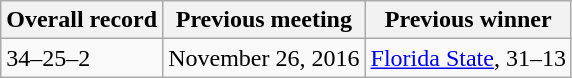<table class="wikitable">
<tr>
<th>Overall record</th>
<th>Previous meeting</th>
<th>Previous winner</th>
</tr>
<tr>
<td>34–25–2</td>
<td>November 26, 2016</td>
<td><a href='#'>Florida State</a>, 31–13</td>
</tr>
</table>
